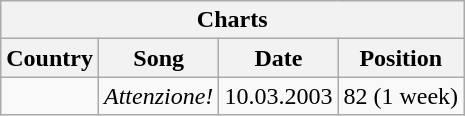<table class="wikitable sortable">
<tr>
<th colspan="4">Charts</th>
</tr>
<tr>
<th>Country</th>
<th>Song</th>
<th>Date</th>
<th>Position</th>
</tr>
<tr>
<td></td>
<td><em>Attenzione!</em></td>
<td>10.03.2003</td>
<td>82 (1 week)</td>
</tr>
</table>
